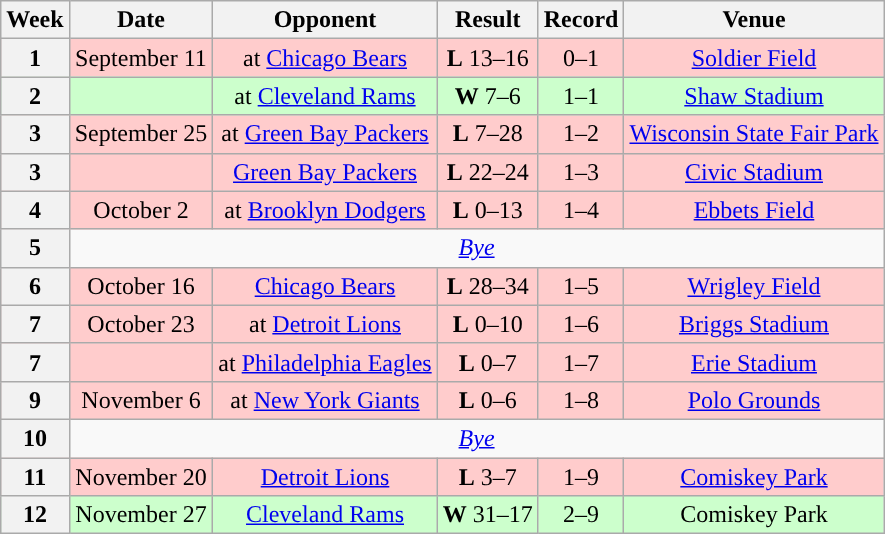<table class="wikitable" style="text-align:center">
<tr>
<th>Week</th>
<th>Date</th>
<th>Opponent</th>
<th>Result</th>
<th>Record</th>
<th>Venue</th>
</tr>
<tr style="background:#fcc">
<th>1</th>
<td>September 11</td>
<td>at <a href='#'>Chicago Bears</a></td>
<td><strong>L</strong> 13–16</td>
<td>0–1</td>
<td><a href='#'>Soldier Field</a></td>
</tr>
<tr style="background:#cfc">
<th>2</th>
<td></td>
<td>at <a href='#'>Cleveland Rams</a></td>
<td><strong>W</strong> 7–6</td>
<td>1–1</td>
<td><a href='#'>Shaw Stadium</a></td>
</tr>
<tr style="background:#fcc">
<th>3</th>
<td>September 25</td>
<td>at <a href='#'>Green Bay Packers</a></td>
<td><strong>L</strong> 7–28</td>
<td>1–2</td>
<td><a href='#'>Wisconsin State Fair Park</a></td>
</tr>
<tr style="background:#fcc">
<th>3</th>
<td></td>
<td><a href='#'>Green Bay Packers</a></td>
<td><strong>L</strong> 22–24</td>
<td>1–3</td>
<td><a href='#'>Civic Stadium</a></td>
</tr>
<tr style="background:#fcc">
<th>4</th>
<td>October 2</td>
<td>at <a href='#'>Brooklyn Dodgers</a></td>
<td><strong>L</strong> 0–13</td>
<td>1–4</td>
<td><a href='#'>Ebbets Field</a></td>
</tr>
<tr>
<th>5</th>
<td colspan=7><em><a href='#'>Bye</a></em></td>
</tr>
<tr style="background:#fcc">
<th>6</th>
<td>October 16</td>
<td><a href='#'>Chicago Bears</a></td>
<td><strong>L</strong> 28–34</td>
<td>1–5</td>
<td><a href='#'>Wrigley Field</a></td>
</tr>
<tr style="background:#fcc">
<th>7</th>
<td>October 23</td>
<td>at <a href='#'>Detroit Lions</a></td>
<td><strong>L</strong> 0–10</td>
<td>1–6</td>
<td><a href='#'>Briggs Stadium</a></td>
</tr>
<tr style="background:#fcc">
<th>7</th>
<td></td>
<td>at <a href='#'>Philadelphia Eagles</a></td>
<td><strong>L</strong> 0–7</td>
<td>1–7</td>
<td><a href='#'>Erie Stadium</a></td>
</tr>
<tr style="background:#fcc">
<th>9</th>
<td>November 6</td>
<td>at <a href='#'>New York Giants</a></td>
<td><strong>L</strong> 0–6</td>
<td>1–8</td>
<td><a href='#'>Polo Grounds</a></td>
</tr>
<tr>
<th>10</th>
<td colspan=7><em><a href='#'>Bye</a></em></td>
</tr>
<tr style="background:#fcc">
<th>11</th>
<td>November 20</td>
<td><a href='#'>Detroit Lions</a></td>
<td><strong>L</strong> 3–7</td>
<td>1–9</td>
<td><a href='#'>Comiskey Park</a></td>
</tr>
<tr style="background:#cfc">
<th>12</th>
<td>November 27</td>
<td><a href='#'>Cleveland Rams</a></td>
<td><strong>W</strong> 31–17</td>
<td>2–9</td>
<td>Comiskey Park</td>
</tr>
</table>
